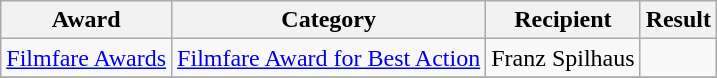<table class="wikitable sortable">
<tr>
<th>Award</th>
<th>Category</th>
<th>Recipient</th>
<th>Result</th>
</tr>
<tr>
<td rowspan="1"><a href='#'>Filmfare Awards</a></td>
<td><a href='#'>Filmfare Award for Best Action</a></td>
<td>Franz Spilhaus</td>
<td></td>
</tr>
<tr>
</tr>
</table>
